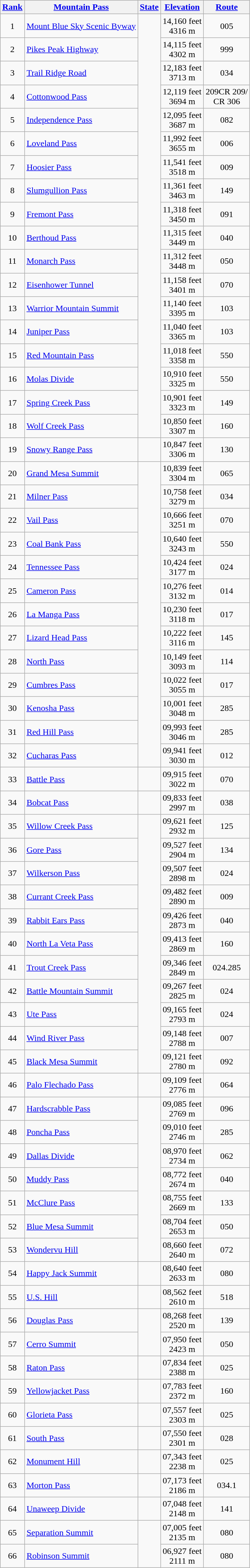<table class="wikitable sortable">
<tr>
<th><a href='#'>Rank</a></th>
<th><a href='#'>Mountain Pass</a></th>
<th><a href='#'>State</a></th>
<th><a href='#'>Elevation</a></th>
<th><a href='#'>Route</a></th>
</tr>
<tr>
<td align=center>1</td>
<td><a href='#'>Mount Blue Sky Scenic Byway</a></td>
<td rowspan=18></td>
<td align=center>14,160 feet<br>4316 m</td>
<td align=center><span>005</span></td>
</tr>
<tr>
<td align=center>2</td>
<td><a href='#'>Pikes Peak Highway</a></td>
<td align=center>14,115 feet<br>4302 m</td>
<td align=center><span>999</span></td>
</tr>
<tr>
<td align=center>3</td>
<td><a href='#'>Trail Ridge Road</a></td>
<td align=center>12,183 feet<br>3713 m</td>
<td align=center><span>034</span></td>
</tr>
<tr>
<td align=center>4</td>
<td><a href='#'>Cottonwood Pass</a></td>
<td align=center>12,119 feet<br>3694 m</td>
<td align=center><span>209</span>CR 209/<br>CR 306</td>
</tr>
<tr>
<td align=center>5</td>
<td><a href='#'>Independence Pass</a></td>
<td align=center>12,095 feet<br>3687 m</td>
<td align=center><span>082</span></td>
</tr>
<tr>
<td align=center>6</td>
<td><a href='#'>Loveland Pass</a></td>
<td align=center>11,992 feet<br>3655 m</td>
<td align=center><span>006</span></td>
</tr>
<tr>
<td align=center>7</td>
<td><a href='#'>Hoosier Pass</a></td>
<td align=center>11,541 feet<br>3518 m</td>
<td align=center><span>009</span></td>
</tr>
<tr>
<td align=center>8</td>
<td><a href='#'>Slumgullion Pass</a></td>
<td align=center>11,361 feet<br>3463 m</td>
<td align=center><span>149</span></td>
</tr>
<tr>
<td align=center>9</td>
<td><a href='#'>Fremont Pass</a></td>
<td align=center>11,318 feet<br>3450 m</td>
<td align=center><span>091</span></td>
</tr>
<tr>
<td align=center>10</td>
<td><a href='#'>Berthoud Pass</a></td>
<td align=center>11,315 feet<br>3449 m</td>
<td align=center><span>040</span></td>
</tr>
<tr>
<td align=center>11</td>
<td><a href='#'>Monarch Pass</a></td>
<td align=center>11,312 feet<br>3448 m</td>
<td align=center><span>050</span></td>
</tr>
<tr>
<td align=center>12</td>
<td><a href='#'>Eisenhower Tunnel</a></td>
<td align=center>11,158 feet<br>3401 m</td>
<td align=center><span>070</span></td>
</tr>
<tr>
<td align=center>13</td>
<td><a href='#'>Warrior Mountain Summit</a></td>
<td align=center>11,140 feet<br>3395 m</td>
<td align=center><span>103</span></td>
</tr>
<tr>
<td align=center>14</td>
<td><a href='#'>Juniper Pass</a></td>
<td align=center>11,040 feet<br>3365 m</td>
<td align=center><span>103</span></td>
</tr>
<tr>
<td align=center>15</td>
<td><a href='#'>Red Mountain Pass</a></td>
<td align=center>11,018 feet<br>3358 m</td>
<td align=center><span>550</span></td>
</tr>
<tr>
<td align=center>16</td>
<td><a href='#'>Molas Divide</a></td>
<td align=center>10,910 feet<br>3325 m</td>
<td align=center><span>550</span></td>
</tr>
<tr>
<td align=center>17</td>
<td><a href='#'>Spring Creek Pass</a></td>
<td align=center>10,901 feet<br>3323 m</td>
<td align=center><span>149</span></td>
</tr>
<tr>
<td align=center>18</td>
<td><a href='#'>Wolf Creek Pass</a></td>
<td align=center>10,850 feet<br>3307 m</td>
<td align=center><span>160</span></td>
</tr>
<tr>
<td align=center>19</td>
<td><a href='#'>Snowy Range Pass</a></td>
<td></td>
<td align=center>10,847 feet<br>3306 m</td>
<td align=center><span>130</span></td>
</tr>
<tr>
<td align=center>20</td>
<td><a href='#'>Grand Mesa Summit</a></td>
<td rowspan=13></td>
<td align=center>10,839 feet<br>3304 m</td>
<td align=center><span>065</span></td>
</tr>
<tr>
<td align=center>21</td>
<td><a href='#'>Milner Pass</a></td>
<td align=center>10,758 feet<br>3279 m</td>
<td align=center><span>034</span></td>
</tr>
<tr>
<td align=center>22</td>
<td><a href='#'>Vail Pass</a></td>
<td align=center>10,666 feet<br>3251 m</td>
<td align=center><span>070</span></td>
</tr>
<tr>
<td align=center>23</td>
<td><a href='#'>Coal Bank Pass</a></td>
<td align=center>10,640 feet<br>3243 m</td>
<td align=center><span>550</span></td>
</tr>
<tr>
<td align=center>24</td>
<td><a href='#'>Tennessee Pass</a></td>
<td align=center>10,424 feet<br>3177 m</td>
<td align=center><span>024</span></td>
</tr>
<tr>
<td align=center>25</td>
<td><a href='#'>Cameron Pass</a></td>
<td align=center>10,276 feet<br>3132 m</td>
<td align=center><span>014</span></td>
</tr>
<tr>
<td align=center>26</td>
<td><a href='#'>La Manga Pass</a></td>
<td align=center>10,230 feet<br>3118 m</td>
<td align=center><span>017</span></td>
</tr>
<tr>
<td align=center>27</td>
<td><a href='#'>Lizard Head Pass</a></td>
<td align=center>10,222 feet<br>3116 m</td>
<td align=center><span>145</span></td>
</tr>
<tr>
<td align=center>28</td>
<td><a href='#'>North Pass</a></td>
<td align=center>10,149 feet<br>3093 m</td>
<td align=center><span>114</span></td>
</tr>
<tr>
<td align=center>29</td>
<td><a href='#'>Cumbres Pass</a></td>
<td align=center>10,022 feet<br>3055 m</td>
<td align=center><span>017</span></td>
</tr>
<tr>
<td align=center>30</td>
<td><a href='#'>Kenosha Pass</a></td>
<td align=center>10,001 feet<br>3048 m</td>
<td align=center><span>285</span></td>
</tr>
<tr>
<td align=center>31</td>
<td><a href='#'>Red Hill Pass</a></td>
<td align=center><span>0</span>9,993 feet<br>3046 m</td>
<td align=center><span>285</span></td>
</tr>
<tr>
<td align=center>32</td>
<td><a href='#'>Cucharas Pass</a></td>
<td align=center><span>0</span>9,941 feet<br>3030 m</td>
<td align=center><span>012</span></td>
</tr>
<tr>
<td align=center>33</td>
<td><a href='#'>Battle Pass</a></td>
<td></td>
<td align=center><span>0</span>9,915 feet<br>3022 m</td>
<td align=center><span>070</span></td>
</tr>
<tr>
<td align=center>34</td>
<td><a href='#'>Bobcat Pass</a></td>
<td></td>
<td align=center><span>0</span>9,833 feet<br>2997 m</td>
<td align=center><span>038</span></td>
</tr>
<tr>
<td align=center>35</td>
<td><a href='#'>Willow Creek Pass</a></td>
<td rowspan=11></td>
<td align=center><span>0</span>9,621 feet<br>2932 m</td>
<td align=center><span>125</span></td>
</tr>
<tr>
<td align=center>36</td>
<td><a href='#'>Gore Pass</a></td>
<td align=center><span>0</span>9,527 feet<br>2904 m</td>
<td align=center><span>134</span></td>
</tr>
<tr>
<td align=center>37</td>
<td><a href='#'>Wilkerson Pass</a></td>
<td align=center><span>0</span>9,507 feet<br>2898 m</td>
<td align=center><span>024</span></td>
</tr>
<tr>
<td align=center>38</td>
<td><a href='#'>Currant Creek Pass</a></td>
<td align=center><span>0</span>9,482 feet<br>2890 m</td>
<td align=center><span>009</span></td>
</tr>
<tr>
<td align=center>39</td>
<td><a href='#'>Rabbit Ears Pass</a></td>
<td align=center><span>0</span>9,426 feet<br>2873 m</td>
<td align=center><span>040</span></td>
</tr>
<tr>
<td align=center>40</td>
<td><a href='#'>North La Veta Pass</a></td>
<td align=center><span>0</span>9,413 feet<br>2869 m</td>
<td align=center><span>160</span></td>
</tr>
<tr>
<td align=center>41</td>
<td><a href='#'>Trout Creek Pass</a></td>
<td align=center><span>0</span>9,346 feet<br>2849 m</td>
<td align=center><span>024.285</span></td>
</tr>
<tr>
<td align=center>42</td>
<td><a href='#'>Battle Mountain Summit</a></td>
<td align=center><span>0</span>9,267 feet<br>2825 m</td>
<td align=center><span>024</span></td>
</tr>
<tr>
<td align=center>43</td>
<td><a href='#'>Ute Pass</a></td>
<td align=center><span>0</span>9,165 feet<br>2793 m</td>
<td align=center><span>024</span></td>
</tr>
<tr>
<td align=center>44</td>
<td><a href='#'>Wind River Pass</a></td>
<td align=center><span>0</span>9,148 feet<br>2788 m</td>
<td align=center><span>007</span></td>
</tr>
<tr>
<td align=center>45</td>
<td><a href='#'>Black Mesa Summit</a></td>
<td align=center><span>0</span>9,121 feet<br>2780 m</td>
<td align=center><span>092</span></td>
</tr>
<tr>
<td align=center>46</td>
<td><a href='#'>Palo Flechado Pass</a></td>
<td></td>
<td align=center><span>0</span>9,109 feet<br>2776 m</td>
<td align=center><span>064</span></td>
</tr>
<tr>
<td align=center>47</td>
<td><a href='#'>Hardscrabble Pass</a></td>
<td rowspan=7></td>
<td align=center><span>0</span>9,085 feet<br>2769 m</td>
<td align=center><span>096</span></td>
</tr>
<tr>
<td align=center>48</td>
<td><a href='#'>Poncha Pass</a></td>
<td align=center><span>0</span>9,010 feet<br>2746 m</td>
<td align=center><span>285</span></td>
</tr>
<tr>
<td align=center>49</td>
<td><a href='#'>Dallas Divide</a></td>
<td align=center><span>0</span>8,970 feet<br>2734 m</td>
<td align=center><span>062</span></td>
</tr>
<tr>
<td align=center>50</td>
<td><a href='#'>Muddy Pass</a></td>
<td align=center><span>0</span>8,772 feet<br>2674 m</td>
<td align=center><span>040</span></td>
</tr>
<tr>
<td align=center>51</td>
<td><a href='#'>McClure Pass</a></td>
<td align=center><span>0</span>8,755 feet<br>2669 m</td>
<td align=center><span>133</span></td>
</tr>
<tr>
<td align=center>52</td>
<td><a href='#'>Blue Mesa Summit</a></td>
<td align=center><span>0</span>8,704 feet<br>2653 m</td>
<td align=center><span>050</span></td>
</tr>
<tr>
<td align=center>53</td>
<td><a href='#'>Wondervu Hill</a></td>
<td align=center><span>0</span>8,660 feet<br>2640 m</td>
<td align=center><span>072</span></td>
</tr>
<tr>
<td align=center>54</td>
<td><a href='#'>Happy Jack Summit</a></td>
<td></td>
<td align=center><span>0</span>8,640 feet<br>2633 m</td>
<td align=center><span>080</span></td>
</tr>
<tr>
<td align=center>55</td>
<td><a href='#'>U.S. Hill</a></td>
<td></td>
<td align=center><span>0</span>8,562 feet<br>2610 m</td>
<td align=center><span>518</span></td>
</tr>
<tr>
<td align=center>56</td>
<td><a href='#'>Douglas Pass</a></td>
<td rowspan=2></td>
<td align=center><span>0</span>8,268 feet<br>2520 m</td>
<td align=center><span>139</span></td>
</tr>
<tr>
<td align=center>57</td>
<td><a href='#'>Cerro Summit</a></td>
<td align=center><span>0</span>7,950 feet<br>2423 m</td>
<td align=center><span>050</span></td>
</tr>
<tr>
<td align=center>58</td>
<td><a href='#'>Raton Pass</a></td>
<td></td>
<td align=center><span>0</span>7,834 feet<br>2388 m</td>
<td align=center><span>025</span></td>
</tr>
<tr>
<td align=center>59</td>
<td><a href='#'>Yellowjacket Pass</a></td>
<td></td>
<td align=center><span>0</span>7,783 feet<br>2372 m</td>
<td align=center><span>160</span></td>
</tr>
<tr>
<td align=center>60</td>
<td><a href='#'>Glorieta Pass</a></td>
<td></td>
<td align=center><span>0</span>7,557 feet<br>2303 m</td>
<td align=center><span>025</span></td>
</tr>
<tr>
<td align=center>61</td>
<td><a href='#'>South Pass</a></td>
<td></td>
<td align=center><span>0</span>7,550 feet<br>2301 m</td>
<td align=center><span>028</span></td>
</tr>
<tr>
<td align=center>62</td>
<td><a href='#'>Monument Hill</a></td>
<td></td>
<td align=center><span>0</span>7,343 feet<br>2238 m</td>
<td align=center><span>025</span></td>
</tr>
<tr>
<td align=center>63</td>
<td><a href='#'>Morton Pass</a></td>
<td></td>
<td align=center><span>0</span>7,173 feet<br>2186 m</td>
<td align=center><span>034.1</span></td>
</tr>
<tr>
<td align=center>64</td>
<td><a href='#'>Unaweep Divide</a></td>
<td></td>
<td align=center><span>0</span>7,048 feet<br>2148 m</td>
<td align=center><span>141</span></td>
</tr>
<tr>
<td align=center>65</td>
<td><a href='#'>Separation Summit</a></td>
<td rowspan=2></td>
<td align=center><span>0</span>7,005 feet<br>2135 m</td>
<td align=center><span>080</span></td>
</tr>
<tr>
<td align=center>66</td>
<td><a href='#'>Robinson Summit</a></td>
<td align=center><span>0</span>6,927 feet<br>2111 m</td>
<td align=center><span>080</span></td>
</tr>
</table>
